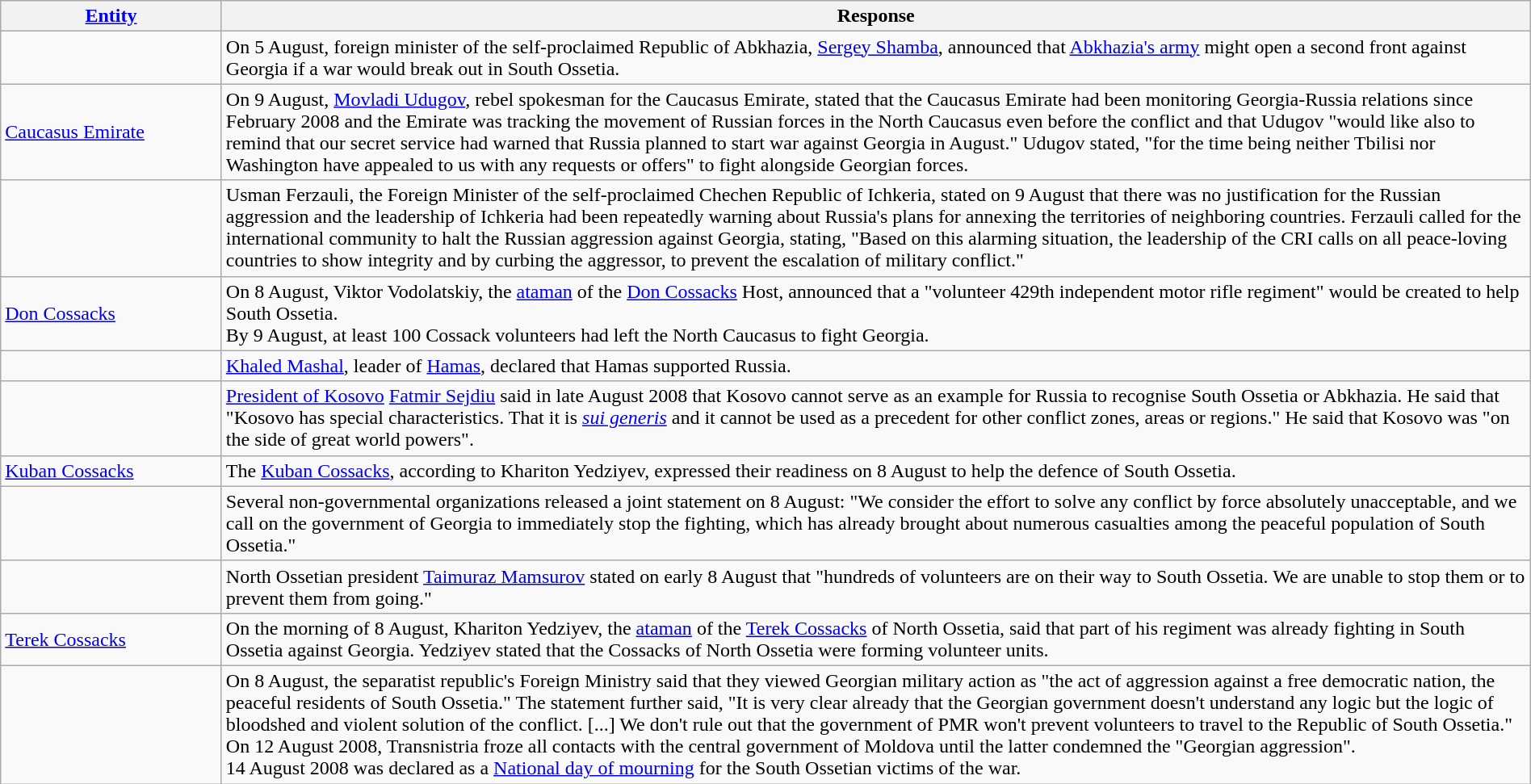<table class="wikitable" style="margin:auto; width:100%;">
<tr>
<th style="width:175px;"><a href='#'>Entity</a></th>
<th>Response</th>
</tr>
<tr>
<td></td>
<td>On 5 August, foreign minister of the self-proclaimed Republic of Abkhazia, <a href='#'>Sergey Shamba</a>, announced that <a href='#'>Abkhazia's army</a> might open a second front against Georgia if a war would break out in South Ossetia.</td>
</tr>
<tr>
<td> <a href='#'>Caucasus Emirate</a></td>
<td>On 9 August, <a href='#'>Movladi Udugov</a>, rebel spokesman for the Caucasus Emirate, stated that the Caucasus Emirate had been monitoring Georgia-Russia relations since February 2008 and the Emirate was tracking the movement of Russian forces in the North Caucasus even before the conflict and that Udugov "would like also to remind that our secret service had warned that Russia planned to start war against Georgia in August." Udugov stated, "for the time being neither Tbilisi nor Washington have appealed to us with any requests or offers" to fight alongside Georgian forces.</td>
</tr>
<tr>
<td></td>
<td>Usman Ferzauli, the Foreign Minister of the self-proclaimed Chechen Republic of Ichkeria, stated on 9 August that there was no justification for the Russian aggression and the leadership of Ichkeria had been repeatedly warning about Russia's plans for annexing the territories of neighboring countries. Ferzauli called for the international community to halt the Russian aggression against Georgia, stating, "Based on this alarming situation, the leadership of the CRI calls on all peace-loving countries to show integrity and by curbing the aggressor, to prevent the escalation of military conflict."</td>
</tr>
<tr>
<td> <a href='#'>Don Cossacks</a></td>
<td>On 8 August, Viktor Vodolatskiy, the <a href='#'>ataman</a> of the <a href='#'>Don Cossacks</a> Host, announced that a "volunteer 429th independent motor rifle regiment" would be created to help South Ossetia.<br>By 9 August, at least 100 Cossack volunteers had left the North Caucasus to fight Georgia.</td>
</tr>
<tr>
<td></td>
<td><a href='#'>Khaled Mashal</a>, leader of <a href='#'>Hamas</a>, declared that Hamas supported Russia.</td>
</tr>
<tr>
<td></td>
<td><a href='#'>President of Kosovo</a> <a href='#'>Fatmir Sejdiu</a> said in late August 2008 that Kosovo cannot serve as an example for Russia to recognise South Ossetia or Abkhazia. He said that "Kosovo has special characteristics. That it is <em><a href='#'>sui generis</a></em> and it cannot be used as a precedent for other conflict zones, areas or regions." He said that Kosovo was "on the side of great world powers".</td>
</tr>
<tr>
<td><a href='#'>Kuban Cossacks</a></td>
<td>The <a href='#'>Kuban Cossacks</a>, according to Khariton Yedziyev, expressed their readiness on 8 August to help the defence of South Ossetia.</td>
</tr>
<tr>
<td></td>
<td>Several non-governmental organizations released a joint statement on 8 August: "We consider the effort to solve any conflict by force absolutely unacceptable, and we call on the government of Georgia to immediately stop the fighting, which has already brought about numerous casualties among the peaceful population of South Ossetia."</td>
</tr>
<tr>
<td></td>
<td>North Ossetian president <a href='#'>Taimuraz Mamsurov</a> stated on early 8 August that "hundreds of volunteers are on their way to South Ossetia. We are unable to stop them or to prevent them from going."</td>
</tr>
<tr>
<td><a href='#'>Terek Cossacks</a></td>
<td>On the morning of 8 August, Khariton Yedziyev, the <a href='#'>ataman</a> of the <a href='#'>Terek Cossacks</a> of North Ossetia, said that part of his regiment was already fighting in South Ossetia against Georgia. Yedziyev stated that the Cossacks of North Ossetia were forming volunteer units.</td>
</tr>
<tr>
<td></td>
<td>On 8 August, the separatist republic's Foreign Ministry said that they viewed Georgian military action as "the act of aggression against a free democratic nation, the peaceful residents of South Ossetia." The statement further said, "It is very clear already that the Georgian government doesn't understand any logic but the logic of bloodshed and violent solution of the conflict. [...] We don't rule out that the government of PMR won't prevent volunteers to travel to the Republic of South Ossetia."<br>On 12 August 2008, Transnistria froze all contacts with the central government of Moldova until the latter condemned the "Georgian aggression".<br>14 August 2008 was declared as a <a href='#'>National day of mourning</a> for the South Ossetian victims of the war.</td>
</tr>
</table>
